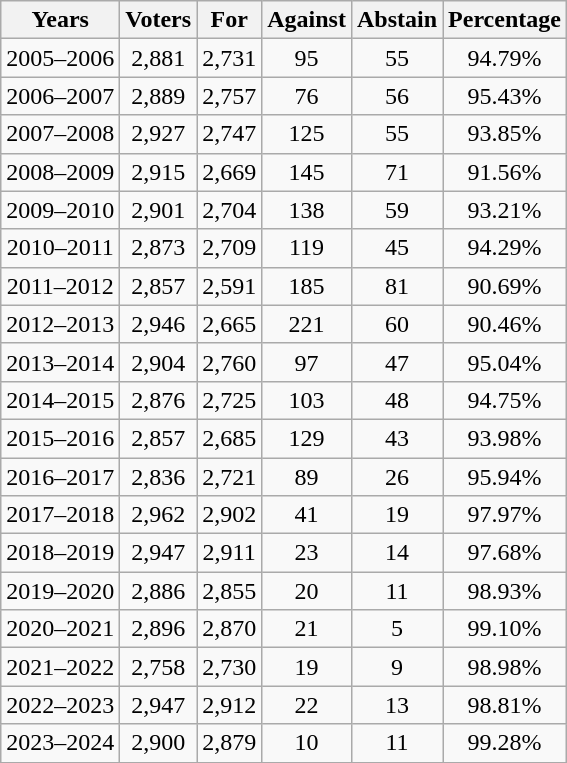<table class="wikitable sortable" style="text-align: center;">
<tr>
<th>Years</th>
<th>Voters</th>
<th>For</th>
<th>Against</th>
<th>Abstain</th>
<th>Percentage</th>
</tr>
<tr>
<td>2005–2006</td>
<td>2,881</td>
<td>2,731</td>
<td>95</td>
<td>55</td>
<td>94.79%</td>
</tr>
<tr>
<td>2006–2007</td>
<td>2,889</td>
<td>2,757</td>
<td>76</td>
<td>56</td>
<td>95.43%</td>
</tr>
<tr>
<td>2007–2008</td>
<td>2,927</td>
<td>2,747</td>
<td>125</td>
<td>55</td>
<td>93.85%</td>
</tr>
<tr>
<td>2008–2009</td>
<td>2,915</td>
<td>2,669</td>
<td>145</td>
<td>71</td>
<td>91.56%</td>
</tr>
<tr>
<td>2009–2010</td>
<td>2,901</td>
<td>2,704</td>
<td>138</td>
<td>59</td>
<td>93.21%</td>
</tr>
<tr>
<td>2010–2011</td>
<td>2,873</td>
<td>2,709</td>
<td>119</td>
<td>45</td>
<td>94.29%</td>
</tr>
<tr>
<td>2011–2012</td>
<td>2,857</td>
<td>2,591</td>
<td>185</td>
<td>81</td>
<td>90.69%</td>
</tr>
<tr>
<td>2012–2013</td>
<td>2,946</td>
<td>2,665</td>
<td>221</td>
<td>60</td>
<td>90.46%</td>
</tr>
<tr>
<td>2013–2014</td>
<td>2,904</td>
<td>2,760</td>
<td>97</td>
<td>47</td>
<td>95.04%</td>
</tr>
<tr>
<td>2014–2015</td>
<td>2,876</td>
<td>2,725</td>
<td>103</td>
<td>48</td>
<td>94.75%</td>
</tr>
<tr>
<td>2015–2016</td>
<td>2,857</td>
<td>2,685</td>
<td>129</td>
<td>43</td>
<td>93.98%</td>
</tr>
<tr>
<td>2016–2017</td>
<td>2,836</td>
<td>2,721</td>
<td>89</td>
<td>26</td>
<td>95.94%</td>
</tr>
<tr>
<td>2017–2018</td>
<td>2,962</td>
<td>2,902</td>
<td>41</td>
<td>19</td>
<td>97.97%</td>
</tr>
<tr>
<td>2018–2019</td>
<td>2,947</td>
<td>2,911</td>
<td>23</td>
<td>14</td>
<td>97.68%</td>
</tr>
<tr>
<td>2019–2020</td>
<td>2,886</td>
<td>2,855</td>
<td>20</td>
<td>11</td>
<td>98.93%</td>
</tr>
<tr>
<td>2020–2021</td>
<td>2,896</td>
<td>2,870</td>
<td>21</td>
<td>5</td>
<td>99.10%</td>
</tr>
<tr>
<td>2021–2022</td>
<td>2,758</td>
<td>2,730</td>
<td>19</td>
<td>9</td>
<td>98.98%</td>
</tr>
<tr>
<td>2022–2023</td>
<td>2,947</td>
<td>2,912</td>
<td>22</td>
<td>13</td>
<td>98.81%</td>
</tr>
<tr>
<td>2023–2024</td>
<td>2,900</td>
<td>2,879</td>
<td>10</td>
<td>11</td>
<td>99.28%</td>
</tr>
<tr>
</tr>
</table>
